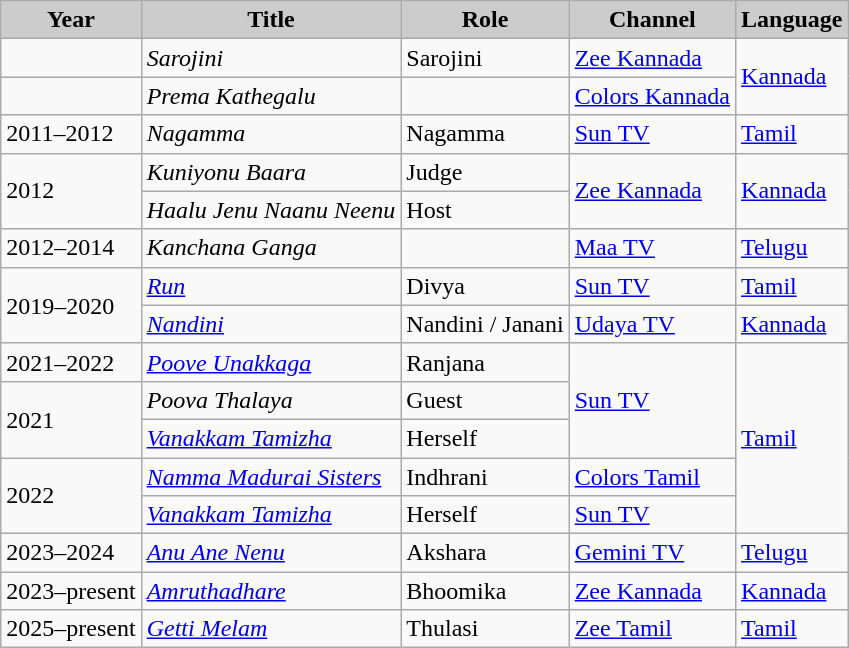<table class="wikitable">
<tr>
<th style="background:#ccc;">Year</th>
<th style="background:#ccc;">Title</th>
<th style="background:#ccc;">Role</th>
<th style="background:#ccc;">Channel</th>
<th style="background:#ccc;">Language</th>
</tr>
<tr>
<td></td>
<td><em>Sarojini</em></td>
<td>Sarojini</td>
<td><a href='#'>Zee Kannada</a></td>
<td rowspan="2"><a href='#'>Kannada</a></td>
</tr>
<tr>
<td></td>
<td><em>Prema Kathegalu</em></td>
<td></td>
<td><a href='#'>Colors Kannada</a></td>
</tr>
<tr>
<td>2011–2012</td>
<td><em>Nagamma</em></td>
<td>Nagamma</td>
<td><a href='#'>Sun TV</a></td>
<td><a href='#'>Tamil</a></td>
</tr>
<tr>
<td rowspan="2">2012</td>
<td><em>Kuniyonu Baara</em></td>
<td>Judge</td>
<td rowspan="2"><a href='#'>Zee Kannada</a></td>
<td rowspan="2"><a href='#'>Kannada</a></td>
</tr>
<tr>
<td><em>Haalu Jenu Naanu Neenu</em></td>
<td>Host</td>
</tr>
<tr>
<td>2012–2014</td>
<td><em>Kanchana Ganga</em></td>
<td></td>
<td><a href='#'>Maa TV</a></td>
<td><a href='#'>Telugu</a></td>
</tr>
<tr>
<td rowspan="2">2019–2020</td>
<td><em><a href='#'>Run</a></em></td>
<td>Divya</td>
<td><a href='#'>Sun TV</a></td>
<td><a href='#'>Tamil</a></td>
</tr>
<tr>
<td><em><a href='#'>Nandini</a></em></td>
<td>Nandini / Janani</td>
<td><a href='#'>Udaya TV</a></td>
<td><a href='#'>Kannada</a></td>
</tr>
<tr>
<td>2021–2022</td>
<td><em><a href='#'>Poove Unakkaga</a></em></td>
<td>Ranjana</td>
<td rowspan="3"><a href='#'>Sun TV</a></td>
<td rowspan="5"><a href='#'>Tamil</a></td>
</tr>
<tr>
<td rowspan="2">2021</td>
<td><em>Poova Thalaya</em></td>
<td>Guest</td>
</tr>
<tr>
<td><em><a href='#'>Vanakkam Tamizha</a></em></td>
<td>Herself</td>
</tr>
<tr>
<td rowspan="2">2022</td>
<td><em><a href='#'>Namma Madurai Sisters</a></em></td>
<td>Indhrani</td>
<td><a href='#'>Colors Tamil</a></td>
</tr>
<tr>
<td><em><a href='#'>Vanakkam Tamizha</a></em></td>
<td>Herself</td>
<td><a href='#'>Sun TV</a></td>
</tr>
<tr>
<td>2023–2024</td>
<td><em><a href='#'>Anu Ane Nenu</a></em></td>
<td>Akshara</td>
<td><a href='#'>Gemini TV</a></td>
<td><a href='#'>Telugu</a></td>
</tr>
<tr>
<td>2023–present</td>
<td><em><a href='#'>Amruthadhare</a></em></td>
<td>Bhoomika</td>
<td><a href='#'>Zee Kannada</a></td>
<td><a href='#'>Kannada</a></td>
</tr>
<tr>
<td>2025–present</td>
<td><em><a href='#'>Getti Melam</a></em></td>
<td>Thulasi</td>
<td><a href='#'>Zee Tamil</a></td>
<td><a href='#'>Tamil</a></td>
</tr>
</table>
